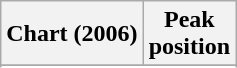<table class="wikitable sortable plainrowheaders">
<tr>
<th scope="col">Chart (2006)</th>
<th scope="col">Peak<br>position</th>
</tr>
<tr>
</tr>
<tr>
</tr>
</table>
